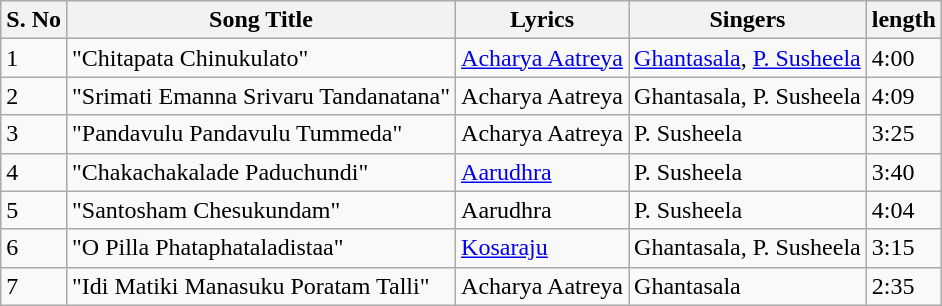<table class="wikitable">
<tr>
<th>S. No</th>
<th>Song Title</th>
<th>Lyrics</th>
<th>Singers</th>
<th>length</th>
</tr>
<tr>
<td>1</td>
<td>"Chitapata Chinukulato"</td>
<td><a href='#'>Acharya Aatreya</a></td>
<td><a href='#'>Ghantasala</a>, <a href='#'>P. Susheela</a></td>
<td>4:00</td>
</tr>
<tr>
<td>2</td>
<td>"Srimati Emanna Srivaru Tandanatana"</td>
<td>Acharya Aatreya</td>
<td>Ghantasala, P. Susheela</td>
<td>4:09</td>
</tr>
<tr>
<td>3</td>
<td>"Pandavulu Pandavulu Tummeda"</td>
<td>Acharya Aatreya</td>
<td>P. Susheela</td>
<td>3:25</td>
</tr>
<tr>
<td>4</td>
<td>"Chakachakalade Paduchundi"</td>
<td><a href='#'>Aarudhra</a></td>
<td>P. Susheela</td>
<td>3:40</td>
</tr>
<tr>
<td>5</td>
<td>"Santosham Chesukundam"</td>
<td>Aarudhra</td>
<td>P. Susheela</td>
<td>4:04</td>
</tr>
<tr>
<td>6</td>
<td>"O Pilla Phataphataladistaa"</td>
<td><a href='#'>Kosaraju</a></td>
<td>Ghantasala, P. Susheela</td>
<td>3:15</td>
</tr>
<tr>
<td>7</td>
<td>"Idi Matiki Manasuku Poratam Talli"</td>
<td>Acharya Aatreya</td>
<td>Ghantasala</td>
<td>2:35</td>
</tr>
</table>
